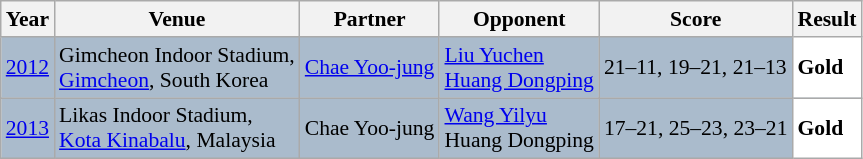<table class="sortable wikitable" style="font-size: 90%;">
<tr>
<th>Year</th>
<th>Venue</th>
<th>Partner</th>
<th>Opponent</th>
<th>Score</th>
<th>Result</th>
</tr>
<tr style="background:#AABBCC">
<td align="center"><a href='#'>2012</a></td>
<td align="left">Gimcheon Indoor Stadium,<br><a href='#'>Gimcheon</a>, South Korea</td>
<td align="left"> <a href='#'>Chae Yoo-jung</a></td>
<td align="left"> <a href='#'>Liu Yuchen</a><br> <a href='#'>Huang Dongping</a></td>
<td align="left">21–11, 19–21, 21–13</td>
<td style="text-align:left; background:white"> <strong>Gold</strong></td>
</tr>
<tr style="background:#AABBCC">
<td align="center"><a href='#'>2013</a></td>
<td align="left">Likas Indoor Stadium,<br><a href='#'>Kota Kinabalu</a>, Malaysia</td>
<td align="left"> Chae Yoo-jung</td>
<td align="left"> <a href='#'>Wang Yilyu</a><br> Huang Dongping</td>
<td align="left">17–21, 25–23, 23–21</td>
<td style="text-align:left; background:white"> <strong>Gold</strong></td>
</tr>
</table>
